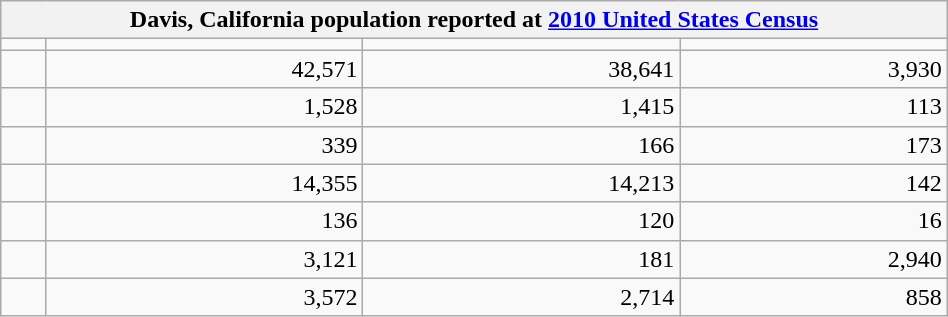<table class="wikitable collapsible" style="width:50%;">
<tr>
<th colspan="4">Davis, California population reported at <a href='#'>2010 United States Census</a></th>
</tr>
<tr>
<td></td>
<td><strong></strong></td>
<td></td>
<td></td>
</tr>
<tr>
<td></td>
<td align="right">42,571</td>
<td align="right">38,641</td>
<td align="right">3,930</td>
</tr>
<tr>
<td></td>
<td align="right">1,528</td>
<td align="right">1,415</td>
<td align="right">113</td>
</tr>
<tr>
<td></td>
<td align="right">339</td>
<td align="right">166</td>
<td align="right">173</td>
</tr>
<tr>
<td></td>
<td align="right">14,355</td>
<td align="right">14,213</td>
<td align="right">142</td>
</tr>
<tr>
<td></td>
<td align="right">136</td>
<td align="right">120</td>
<td align="right">16</td>
</tr>
<tr>
<td></td>
<td align="right">3,121</td>
<td align="right">181</td>
<td align="right">2,940</td>
</tr>
<tr>
<td></td>
<td align="right">3,572</td>
<td align="right">2,714</td>
<td align="right">858</td>
</tr>
</table>
